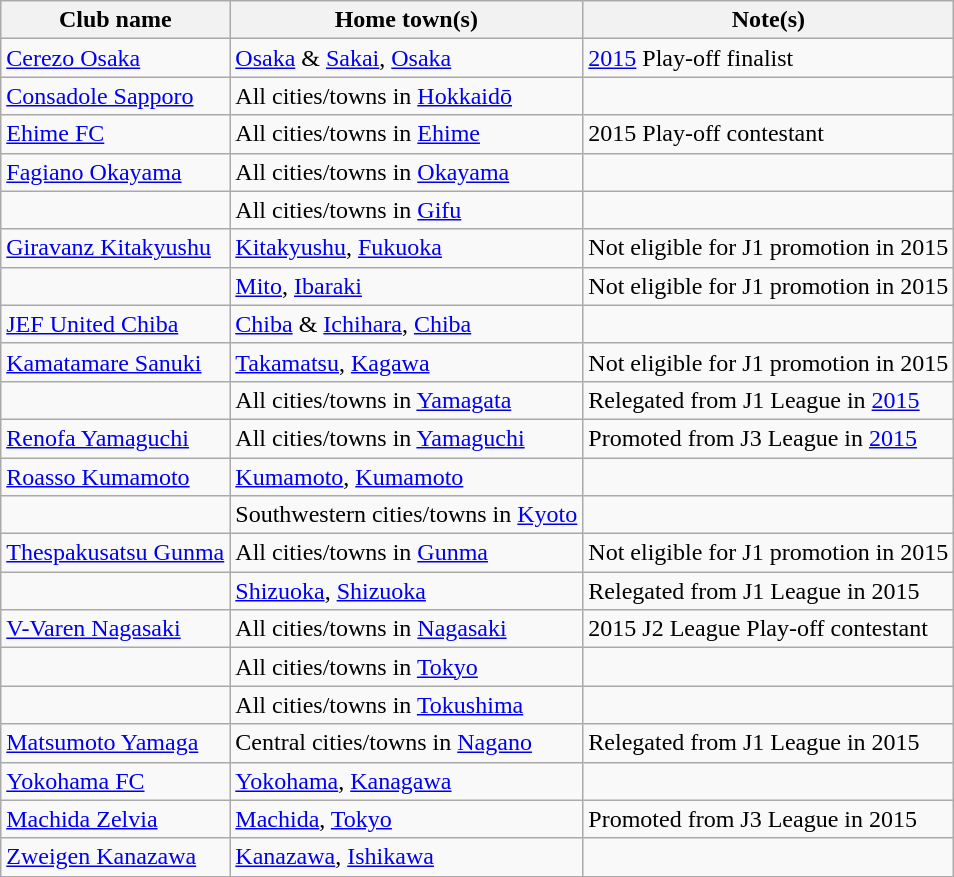<table class="wikitable sortable">
<tr>
<th>Club name</th>
<th>Home town(s)</th>
<th>Note(s)</th>
</tr>
<tr>
<td><a href='#'>Cerezo Osaka</a></td>
<td><a href='#'>Osaka</a> & <a href='#'>Sakai</a>, <a href='#'>Osaka</a></td>
<td><a href='#'>2015</a> Play-off finalist</td>
</tr>
<tr>
<td><a href='#'>Consadole Sapporo</a></td>
<td>All cities/towns in <a href='#'>Hokkaidō</a></td>
<td></td>
</tr>
<tr>
<td><a href='#'>Ehime FC</a></td>
<td>All cities/towns in <a href='#'>Ehime</a></td>
<td>2015 Play-off contestant</td>
</tr>
<tr>
<td><a href='#'>Fagiano Okayama</a></td>
<td>All cities/towns in <a href='#'>Okayama</a></td>
<td></td>
</tr>
<tr>
<td></td>
<td>All cities/towns in <a href='#'>Gifu</a></td>
<td></td>
</tr>
<tr>
<td><a href='#'>Giravanz Kitakyushu</a></td>
<td><a href='#'>Kitakyushu</a>, <a href='#'>Fukuoka</a></td>
<td>Not eligible for J1 promotion in 2015</td>
</tr>
<tr>
<td></td>
<td><a href='#'>Mito</a>, <a href='#'>Ibaraki</a></td>
<td>Not eligible for J1 promotion in 2015</td>
</tr>
<tr>
<td><a href='#'>JEF United Chiba</a></td>
<td><a href='#'>Chiba</a> & <a href='#'>Ichihara</a>, <a href='#'>Chiba</a></td>
<td></td>
</tr>
<tr>
<td><a href='#'>Kamatamare Sanuki</a></td>
<td><a href='#'>Takamatsu</a>, <a href='#'>Kagawa</a></td>
<td>Not eligible for J1 promotion in 2015</td>
</tr>
<tr>
<td></td>
<td>All cities/towns in <a href='#'>Yamagata</a></td>
<td>Relegated from J1 League in <a href='#'>2015</a></td>
</tr>
<tr>
<td><a href='#'>Renofa Yamaguchi</a></td>
<td>All cities/towns in <a href='#'>Yamaguchi</a></td>
<td>Promoted from J3 League in <a href='#'>2015</a></td>
</tr>
<tr>
<td><a href='#'>Roasso Kumamoto</a></td>
<td><a href='#'>Kumamoto</a>, <a href='#'>Kumamoto</a></td>
<td></td>
</tr>
<tr>
<td></td>
<td>Southwestern cities/towns in <a href='#'>Kyoto</a></td>
<td></td>
</tr>
<tr>
<td><a href='#'>Thespakusatsu Gunma</a></td>
<td>All cities/towns in <a href='#'>Gunma</a></td>
<td>Not eligible for J1 promotion in 2015</td>
</tr>
<tr>
<td></td>
<td><a href='#'>Shizuoka</a>, <a href='#'>Shizuoka</a></td>
<td>Relegated from J1 League in 2015</td>
</tr>
<tr>
<td><a href='#'>V-Varen Nagasaki</a></td>
<td>All cities/towns in <a href='#'>Nagasaki</a></td>
<td>2015 J2 League Play-off contestant</td>
</tr>
<tr>
<td></td>
<td>All cities/towns in <a href='#'>Tokyo</a></td>
<td></td>
</tr>
<tr>
<td></td>
<td>All cities/towns in <a href='#'>Tokushima</a></td>
<td></td>
</tr>
<tr>
<td><a href='#'>Matsumoto Yamaga</a></td>
<td>Central cities/towns in <a href='#'>Nagano</a></td>
<td>Relegated from J1 League in 2015</td>
</tr>
<tr>
<td><a href='#'>Yokohama FC</a></td>
<td><a href='#'>Yokohama</a>, <a href='#'>Kanagawa</a></td>
<td></td>
</tr>
<tr>
<td><a href='#'>Machida Zelvia</a></td>
<td><a href='#'>Machida</a>, <a href='#'>Tokyo</a></td>
<td>Promoted from J3 League in 2015</td>
</tr>
<tr>
<td><a href='#'>Zweigen Kanazawa</a></td>
<td><a href='#'>Kanazawa</a>, <a href='#'>Ishikawa</a></td>
<td></td>
</tr>
<tr>
</tr>
</table>
